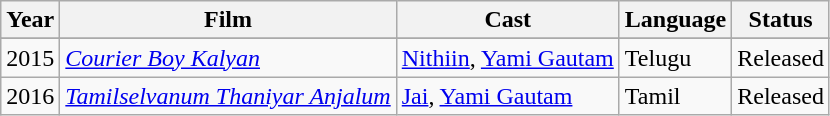<table class="wikitable">
<tr>
<th>Year</th>
<th>Film</th>
<th>Cast</th>
<th>Language</th>
<th>Status</th>
</tr>
<tr>
</tr>
<tr>
<td>2015</td>
<td><em><a href='#'>Courier Boy Kalyan</a></em></td>
<td><a href='#'>Nithiin</a>, <a href='#'>Yami Gautam</a></td>
<td>Telugu</td>
<td>Released</td>
</tr>
<tr>
<td>2016</td>
<td><em><a href='#'>Tamilselvanum Thaniyar Anjalum</a></em></td>
<td><a href='#'>Jai</a>, <a href='#'>Yami Gautam</a></td>
<td>Tamil</td>
<td>Released</td>
</tr>
</table>
